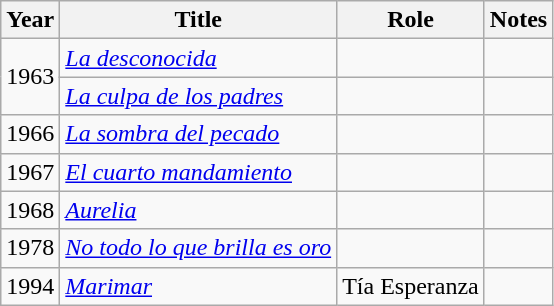<table class="wikitable sortable">
<tr>
<th>Year</th>
<th>Title</th>
<th>Role</th>
<th class="unsortable">Notes</th>
</tr>
<tr>
<td rowspan=2>1963</td>
<td><em><a href='#'>La desconocida</a></em></td>
<td></td>
<td></td>
</tr>
<tr>
<td><em><a href='#'>La culpa de los padres</a></em></td>
<td></td>
<td></td>
</tr>
<tr>
<td>1966</td>
<td><em><a href='#'>La sombra del pecado</a></em></td>
<td></td>
<td></td>
</tr>
<tr>
<td>1967</td>
<td><em><a href='#'>El cuarto mandamiento</a></em></td>
<td></td>
<td></td>
</tr>
<tr>
<td>1968</td>
<td><em><a href='#'>Aurelia</a></em></td>
<td></td>
<td></td>
</tr>
<tr>
<td>1978</td>
<td><em><a href='#'>No todo lo que brilla es oro</a></em></td>
<td></td>
<td></td>
</tr>
<tr>
<td>1994</td>
<td><em><a href='#'>Marimar</a></em></td>
<td>Tía Esperanza</td>
<td></td>
</tr>
</table>
